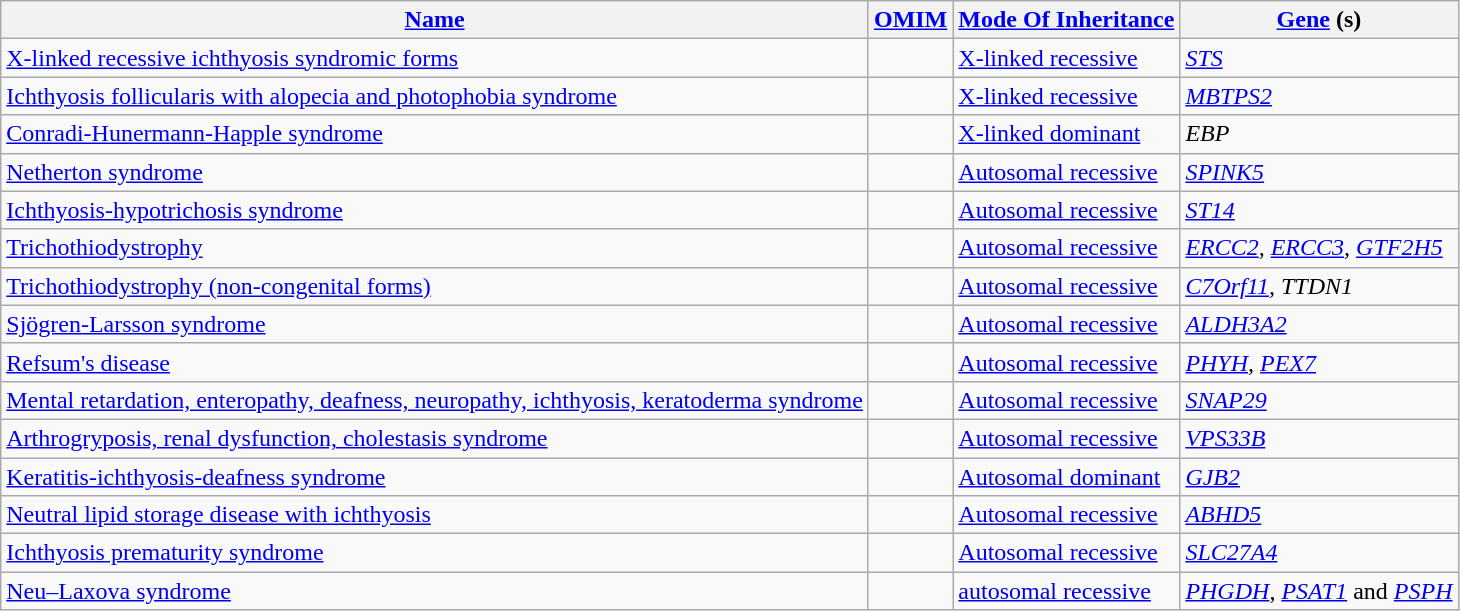<table class="wikitable">
<tr>
<th><a href='#'>Name</a></th>
<th><a href='#'>OMIM</a></th>
<th><a href='#'>Mode Of Inheritance</a></th>
<th><a href='#'>Gene</a> (s)</th>
</tr>
<tr>
<td><a href='#'>X-linked recessive ichthyosis syndromic forms</a></td>
<td></td>
<td><a href='#'>X-linked recessive</a></td>
<td><em><a href='#'>STS</a></em></td>
</tr>
<tr>
<td><a href='#'>Ichthyosis follicularis with alopecia and photophobia syndrome</a></td>
<td></td>
<td><a href='#'>X-linked recessive</a></td>
<td><em><a href='#'>MBTPS2</a></em></td>
</tr>
<tr>
<td><a href='#'>Conradi-Hunermann-Happle syndrome</a></td>
<td></td>
<td><a href='#'>X-linked dominant</a></td>
<td><em>EBP</em></td>
</tr>
<tr>
<td><a href='#'>Netherton syndrome</a></td>
<td></td>
<td><a href='#'>Autosomal recessive</a></td>
<td><em><a href='#'>SPINK5</a></em></td>
</tr>
<tr>
<td><a href='#'>Ichthyosis-hypotrichosis syndrome</a></td>
<td></td>
<td><a href='#'>Autosomal recessive</a></td>
<td><em><a href='#'>ST14</a></em></td>
</tr>
<tr>
<td><a href='#'>Trichothiodystrophy</a></td>
<td></td>
<td><a href='#'>Autosomal recessive</a></td>
<td><em><a href='#'>ERCC2</a>, <a href='#'>ERCC3</a>, <a href='#'>GTF2H5</a></em></td>
</tr>
<tr>
<td><a href='#'>Trichothiodystrophy (non-congenital forms)</a></td>
<td></td>
<td><a href='#'>Autosomal recessive</a></td>
<td><em><a href='#'>C7Orf11</a>, TTDN1</em></td>
</tr>
<tr>
<td><a href='#'>Sjögren-Larsson syndrome</a></td>
<td></td>
<td><a href='#'>Autosomal recessive</a></td>
<td><em><a href='#'>ALDH3A2</a></em></td>
</tr>
<tr>
<td><a href='#'>Refsum's disease</a></td>
<td></td>
<td><a href='#'>Autosomal recessive</a></td>
<td><em><a href='#'>PHYH</a>, <a href='#'>PEX7</a></em></td>
</tr>
<tr>
<td><a href='#'>Mental retardation, enteropathy, deafness, neuropathy, ichthyosis, keratoderma syndrome</a></td>
<td></td>
<td><a href='#'>Autosomal recessive</a></td>
<td><em><a href='#'>SNAP29</a></em></td>
</tr>
<tr>
<td><a href='#'>Arthrogryposis, renal dysfunction, cholestasis syndrome</a></td>
<td></td>
<td><a href='#'>Autosomal recessive</a></td>
<td><em><a href='#'>VPS33B</a></em></td>
</tr>
<tr>
<td><a href='#'>Keratitis-ichthyosis-deafness syndrome</a></td>
<td></td>
<td><a href='#'>Autosomal dominant</a></td>
<td><em><a href='#'>GJB2</a></em></td>
</tr>
<tr>
<td><a href='#'>Neutral lipid storage disease with ichthyosis</a></td>
<td></td>
<td><a href='#'>Autosomal recessive</a></td>
<td><em><a href='#'>ABHD5</a></em></td>
</tr>
<tr>
<td><a href='#'>Ichthyosis prematurity syndrome</a></td>
<td></td>
<td><a href='#'>Autosomal recessive</a></td>
<td><em><a href='#'>SLC27A4</a></em></td>
</tr>
<tr>
<td><a href='#'>Neu–Laxova syndrome</a></td>
<td></td>
<td><a href='#'>autosomal recessive</a></td>
<td><em><a href='#'>PHGDH</a></em>, <em><a href='#'>PSAT1</a></em> and <em><a href='#'>PSPH</a></em></td>
</tr>
</table>
